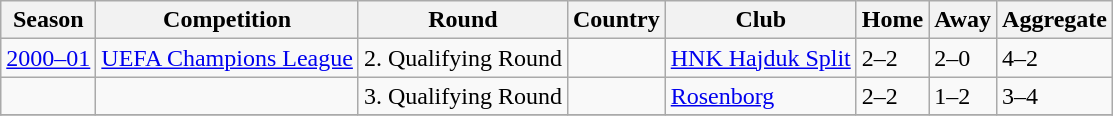<table class="wikitable">
<tr>
<th>Season</th>
<th>Competition</th>
<th>Round</th>
<th>Country</th>
<th>Club</th>
<th>Home</th>
<th>Away</th>
<th>Aggregate</th>
</tr>
<tr>
<td><a href='#'>2000–01</a></td>
<td><a href='#'>UEFA Champions League</a></td>
<td>2. Qualifying Round</td>
<td></td>
<td><a href='#'>HNK Hajduk Split</a></td>
<td>2–2</td>
<td>2–0</td>
<td>4–2</td>
</tr>
<tr>
<td></td>
<td></td>
<td>3. Qualifying Round</td>
<td></td>
<td><a href='#'>Rosenborg</a></td>
<td>2–2</td>
<td>1–2</td>
<td>3–4</td>
</tr>
<tr>
</tr>
</table>
